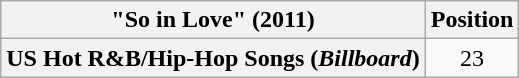<table class="wikitable plainrowheaders" style="text-align:center">
<tr>
<th scope="col">"So in Love" (2011)</th>
<th scope="col">Position</th>
</tr>
<tr>
<th scope="row">US Hot R&B/Hip-Hop Songs (<em>Billboard</em>)</th>
<td>23</td>
</tr>
</table>
